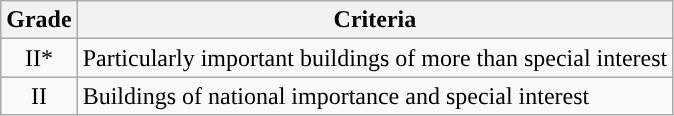<table class="wikitable">
<tr>
<th>Grade</th>
<th>Criteria</th>
</tr>
<tr>
<td align="center" >II*</td>
<td>Particularly important buildings of more than special interest</td>
</tr>
<tr>
<td align="center" >II</td>
<td>Buildings of national importance and special interest</td>
</tr>
</table>
